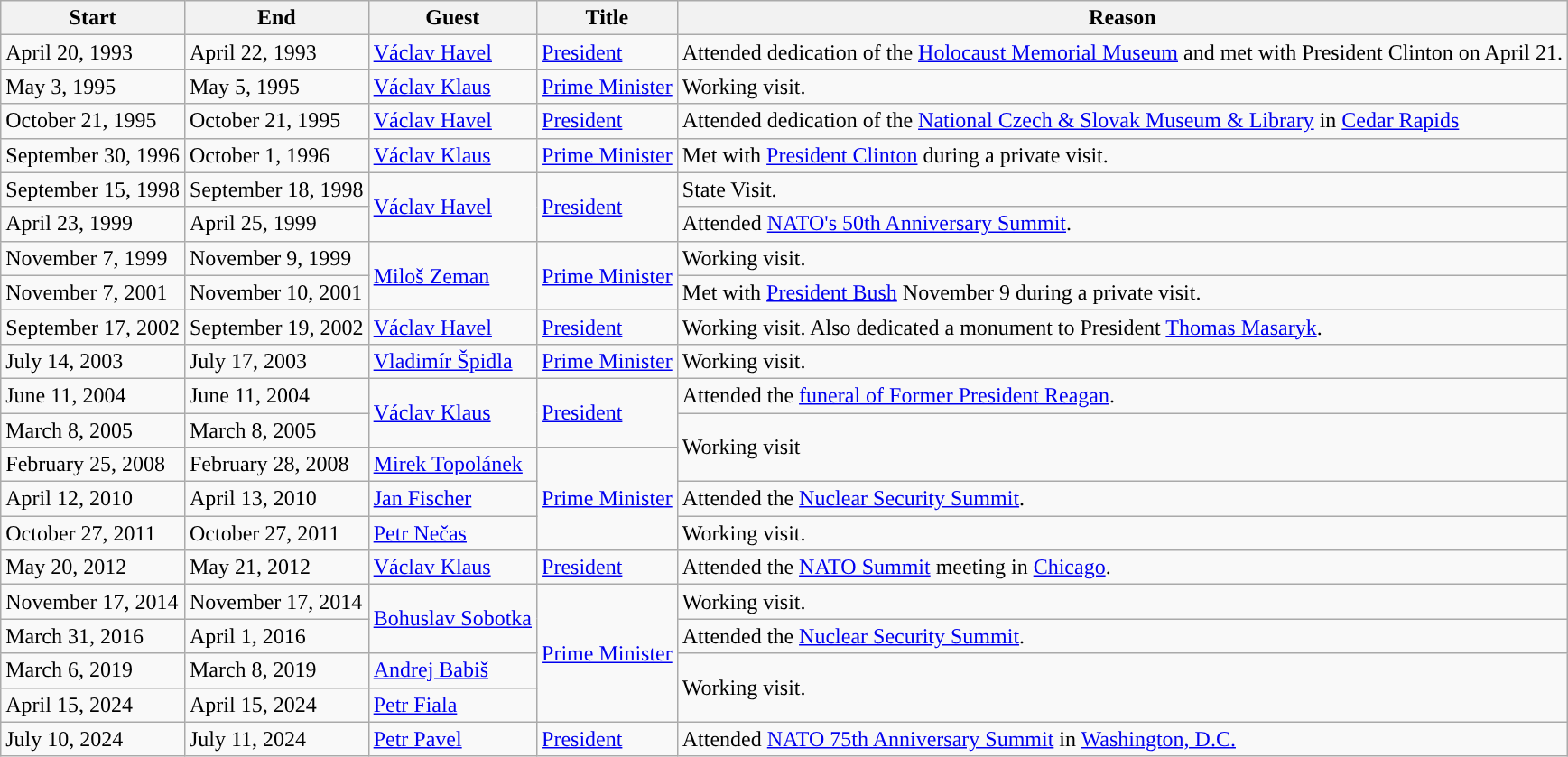<table class="wikitable sortable">
<tr>
<th>Start</th>
<th>End</th>
<th>Guest</th>
<th>Title</th>
<th>Reason</th>
</tr>
<tr>
<td>April 20, 1993</td>
<td>April 22, 1993</td>
<td><a href='#'>Václav Havel</a></td>
<td><a href='#'>President</a></td>
<td>Attended dedication of the <a href='#'>Holocaust Memorial Museum</a> and met with President Clinton on April 21.</td>
</tr>
<tr>
<td>May 3, 1995</td>
<td>May 5, 1995</td>
<td><a href='#'>Václav Klaus</a></td>
<td><a href='#'>Prime Minister</a></td>
<td>Working visit.</td>
</tr>
<tr>
<td>October 21, 1995</td>
<td>October 21, 1995</td>
<td><a href='#'>Václav Havel</a></td>
<td><a href='#'>President</a></td>
<td>Attended dedication of the <a href='#'>National Czech & Slovak Museum & Library</a> in <a href='#'>Cedar Rapids</a></td>
</tr>
<tr>
<td>September 30, 1996</td>
<td>October 1, 1996</td>
<td><a href='#'>Václav Klaus</a></td>
<td><a href='#'>Prime Minister</a></td>
<td>Met with <a href='#'>President Clinton</a> during a private visit.</td>
</tr>
<tr>
<td>September 15, 1998</td>
<td>September 18, 1998</td>
<td rowspan="2"><a href='#'>Václav Havel</a></td>
<td rowspan="2"><a href='#'>President</a></td>
<td>State Visit.</td>
</tr>
<tr>
<td>April 23, 1999</td>
<td>April 25, 1999</td>
<td>Attended <a href='#'>NATO's 50th Anniversary Summit</a>.</td>
</tr>
<tr>
<td>November 7, 1999</td>
<td>November 9, 1999</td>
<td rowspan=2><a href='#'>Miloš Zeman</a></td>
<td rowspan=2><a href='#'>Prime Minister</a></td>
<td>Working visit.</td>
</tr>
<tr>
<td>November 7, 2001</td>
<td>November 10, 2001</td>
<td>Met with <a href='#'>President Bush</a> November 9 during a private visit.</td>
</tr>
<tr>
<td>September 17, 2002</td>
<td>September 19, 2002</td>
<td><a href='#'>Václav Havel</a></td>
<td><a href='#'>President</a></td>
<td>Working visit. Also dedicated a monument to President <a href='#'>Thomas Masaryk</a>.</td>
</tr>
<tr>
<td>July 14, 2003</td>
<td>July 17, 2003</td>
<td><a href='#'>Vladimír Špidla</a></td>
<td><a href='#'>Prime Minister</a></td>
<td>Working visit.</td>
</tr>
<tr>
<td>June 11, 2004</td>
<td>June 11, 2004</td>
<td rowspan="2"><a href='#'>Václav Klaus</a></td>
<td rowspan=2><a href='#'>President</a></td>
<td>Attended the <a href='#'>funeral of Former President Reagan</a>.</td>
</tr>
<tr>
<td>March 8, 2005</td>
<td>March 8, 2005</td>
<td rowspan=2>Working visit</td>
</tr>
<tr>
<td>February 25, 2008</td>
<td>February 28, 2008</td>
<td><a href='#'>Mirek Topolánek</a></td>
<td rowspan=3><a href='#'>Prime Minister</a></td>
</tr>
<tr>
<td>April 12, 2010</td>
<td>April 13, 2010</td>
<td><a href='#'>Jan Fischer</a></td>
<td>Attended the <a href='#'>Nuclear Security Summit</a>.</td>
</tr>
<tr>
<td>October 27, 2011</td>
<td>October 27, 2011</td>
<td><a href='#'>Petr Nečas</a></td>
<td>Working visit.</td>
</tr>
<tr>
<td>May 20, 2012</td>
<td>May 21, 2012</td>
<td><a href='#'>Václav Klaus</a></td>
<td><a href='#'>President</a></td>
<td>Attended the <a href='#'>NATO Summit</a> meeting in <a href='#'>Chicago</a>.</td>
</tr>
<tr>
<td>November 17, 2014</td>
<td>November 17, 2014</td>
<td rowspan=2><a href='#'>Bohuslav Sobotka</a></td>
<td rowspan=4><a href='#'>Prime Minister</a></td>
<td>Working visit.</td>
</tr>
<tr>
<td>March 31, 2016</td>
<td>April 1, 2016</td>
<td>Attended the <a href='#'>Nuclear Security Summit</a>.</td>
</tr>
<tr>
<td>March 6, 2019</td>
<td>March 8, 2019</td>
<td><a href='#'>Andrej Babiš</a></td>
<td rowspan=2>Working visit.</td>
</tr>
<tr>
<td>April 15, 2024</td>
<td>April 15, 2024</td>
<td><a href='#'>Petr Fiala</a></td>
</tr>
<tr>
<td>July 10, 2024</td>
<td>July 11, 2024</td>
<td><a href='#'>Petr Pavel</a></td>
<td><a href='#'>President</a></td>
<td>Attended <a href='#'>NATO 75th Anniversary Summit</a> in <a href='#'>Washington, D.C.</a></td>
</tr>
</table>
